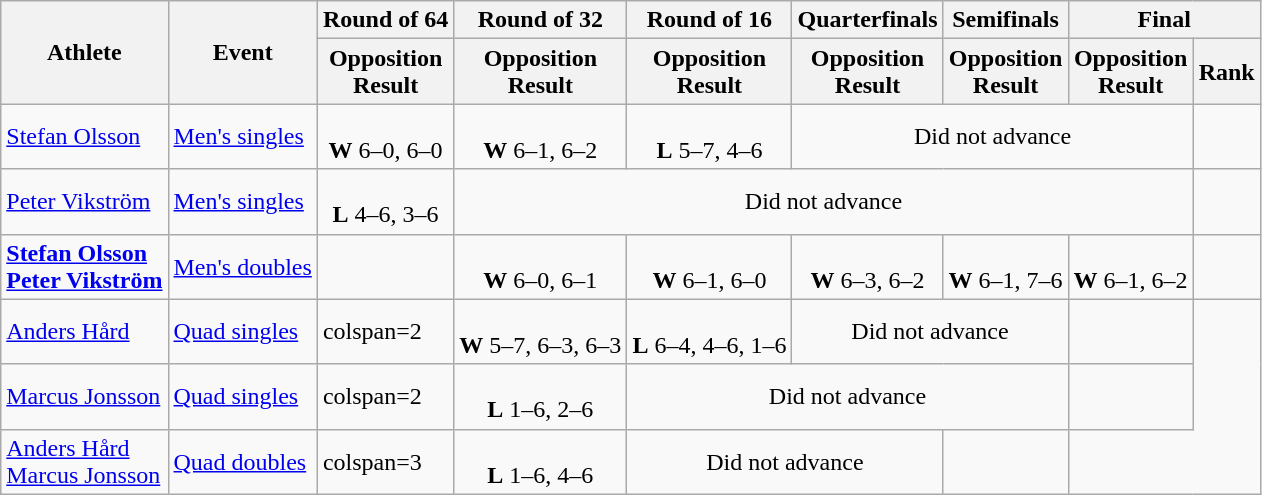<table class=wikitable>
<tr>
<th rowspan="2">Athlete</th>
<th rowspan="2">Event</th>
<th>Round of 64</th>
<th>Round of 32</th>
<th>Round of 16</th>
<th>Quarterfinals</th>
<th>Semifinals</th>
<th colspan="2">Final</th>
</tr>
<tr>
<th>Opposition<br>Result</th>
<th>Opposition<br>Result</th>
<th>Opposition<br>Result</th>
<th>Opposition<br>Result</th>
<th>Opposition<br>Result</th>
<th>Opposition<br>Result</th>
<th>Rank</th>
</tr>
<tr>
<td><a href='#'>Stefan Olsson</a></td>
<td><a href='#'>Men's singles</a></td>
<td align=center><br><strong>W</strong> 6–0, 6–0</td>
<td align=center><br><strong>W</strong> 6–1, 6–2</td>
<td align=center><br><strong>L</strong> 5–7, 4–6</td>
<td colspan=3 align=center>Did not advance</td>
<td align=center></td>
</tr>
<tr>
<td><a href='#'>Peter Vikström</a></td>
<td><a href='#'>Men's singles</a></td>
<td align=center><br><strong>L</strong> 4–6, 3–6</td>
<td align=center colspan=5>Did not advance</td>
<td align=center></td>
</tr>
<tr>
<td><strong><a href='#'>Stefan Olsson</a><br><a href='#'>Peter Vikström</a></strong></td>
<td><a href='#'>Men's doubles</a></td>
<td></td>
<td align=center><br><strong>W</strong> 6–0, 6–1</td>
<td align=center><br><strong>W</strong> 6–1, 6–0</td>
<td align=center><br><strong>W</strong> 6–3, 6–2</td>
<td align=center><br><strong>W</strong> 6–1, 7–6</td>
<td align=center><br><strong>W</strong> 6–1, 6–2</td>
<td align=center></td>
</tr>
<tr>
<td><a href='#'>Anders Hård</a></td>
<td><a href='#'>Quad singles</a></td>
<td>colspan=2 </td>
<td align=center><br><strong>W</strong> 5–7, 6–3, 6–3</td>
<td align=center><br><strong>L</strong> 6–4, 4–6, 1–6</td>
<td colspan=2 align=center>Did not advance</td>
<td align=center></td>
</tr>
<tr>
<td><a href='#'>Marcus Jonsson</a></td>
<td><a href='#'>Quad singles</a></td>
<td>colspan=2 </td>
<td align=center><br><strong>L</strong> 1–6, 2–6</td>
<td colspan=3 align=center>Did not advance</td>
<td align=center></td>
</tr>
<tr>
<td><a href='#'>Anders Hård</a><br><a href='#'>Marcus Jonsson</a></td>
<td><a href='#'>Quad doubles</a></td>
<td>colspan=3 </td>
<td align=center><br><strong>L</strong> 1–6, 4–6</td>
<td colspan=2 align=center>Did not advance</td>
<td align=center></td>
</tr>
</table>
